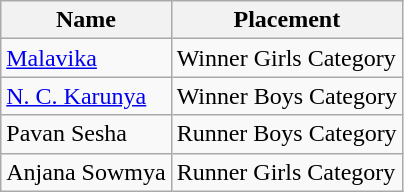<table class="wikitable sortable">
<tr>
<th>Name</th>
<th>Placement</th>
</tr>
<tr>
<td><a href='#'>Malavika</a></td>
<td>Winner Girls Category</td>
</tr>
<tr>
<td><a href='#'>N. C. Karunya</a></td>
<td>Winner Boys Category</td>
</tr>
<tr>
<td>Pavan Sesha</td>
<td>Runner Boys Category</td>
</tr>
<tr>
<td>Anjana Sowmya</td>
<td>Runner Girls Category</td>
</tr>
</table>
